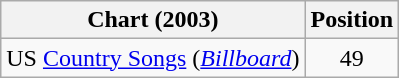<table class="wikitable">
<tr>
<th scope="col">Chart (2003)</th>
<th scope="col">Position</th>
</tr>
<tr>
<td>US <a href='#'>Country Songs</a> (<em><a href='#'>Billboard</a></em>)</td>
<td align="center">49</td>
</tr>
</table>
